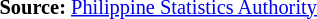<table style="font-size:85%;" '|>
<tr>
<td><br><p>
<strong>Source:</strong> <a href='#'>Philippine Statistics Authority</a>
</p></td>
</tr>
</table>
